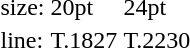<table style="margin-left:40px;">
<tr>
<td>size:</td>
<td>20pt</td>
<td>24pt</td>
</tr>
<tr>
<td>line:</td>
<td>T.1827</td>
<td>T.2230</td>
</tr>
</table>
